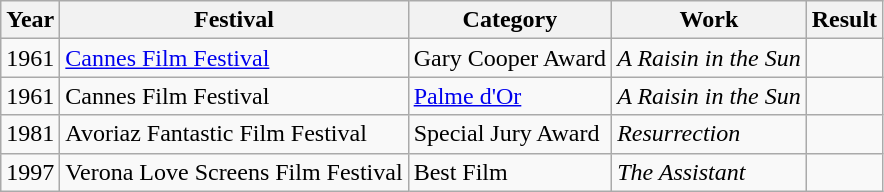<table class="wikitable sortable">
<tr>
<th>Year</th>
<th>Festival</th>
<th>Category</th>
<th>Work</th>
<th>Result</th>
</tr>
<tr>
<td>1961</td>
<td><a href='#'>Cannes Film Festival</a></td>
<td>Gary Cooper Award</td>
<td><em>A Raisin in the Sun</em></td>
<td></td>
</tr>
<tr>
<td>1961</td>
<td>Cannes Film Festival</td>
<td><a href='#'>Palme d'Or</a></td>
<td><em>A Raisin in the Sun</em></td>
<td></td>
</tr>
<tr>
<td>1981</td>
<td>Avoriaz Fantastic Film Festival</td>
<td>Special Jury Award</td>
<td><em>Resurrection</em></td>
<td></td>
</tr>
<tr>
<td>1997</td>
<td>Verona Love Screens Film Festival</td>
<td>Best Film</td>
<td><em>The Assistant</em></td>
<td></td>
</tr>
</table>
